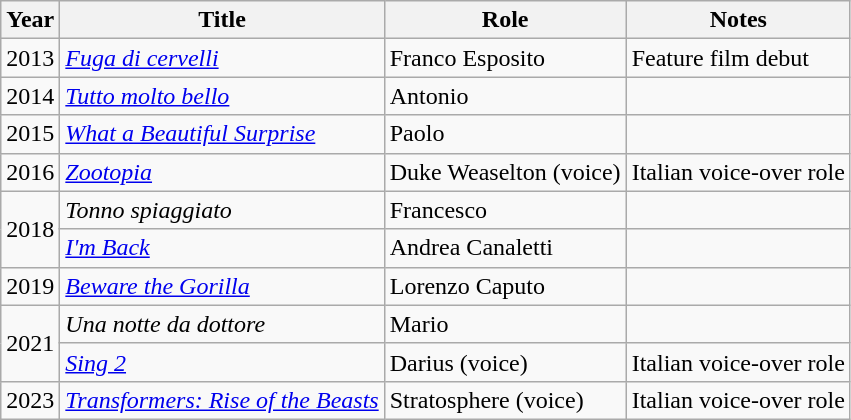<table class="wikitable">
<tr>
<th>Year</th>
<th>Title</th>
<th>Role</th>
<th>Notes</th>
</tr>
<tr>
<td>2013</td>
<td><em><a href='#'>Fuga di cervelli</a></em></td>
<td>Franco Esposito</td>
<td>Feature film debut</td>
</tr>
<tr>
<td>2014</td>
<td><em><a href='#'>Tutto molto bello</a></em></td>
<td>Antonio</td>
<td></td>
</tr>
<tr>
<td>2015</td>
<td><em><a href='#'>What a Beautiful Surprise</a></em></td>
<td>Paolo</td>
<td></td>
</tr>
<tr>
<td>2016</td>
<td><em><a href='#'>Zootopia</a></em></td>
<td>Duke Weaselton (voice)</td>
<td>Italian voice-over role</td>
</tr>
<tr>
<td rowspan="2">2018</td>
<td><em>Tonno spiaggiato</em></td>
<td>Francesco</td>
<td></td>
</tr>
<tr>
<td><em><a href='#'>I'm Back</a></em></td>
<td>Andrea Canaletti</td>
<td></td>
</tr>
<tr>
<td>2019</td>
<td><em><a href='#'>Beware the Gorilla</a></em></td>
<td>Lorenzo Caputo</td>
<td></td>
</tr>
<tr>
<td rowspan="2">2021</td>
<td><em>Una notte da dottore</em></td>
<td>Mario</td>
<td></td>
</tr>
<tr>
<td><em><a href='#'>Sing 2</a></em></td>
<td>Darius (voice)</td>
<td>Italian voice-over role</td>
</tr>
<tr>
<td>2023</td>
<td><em><a href='#'>Transformers: Rise of the Beasts</a></em></td>
<td>Stratosphere (voice)</td>
<td>Italian voice-over role</td>
</tr>
</table>
